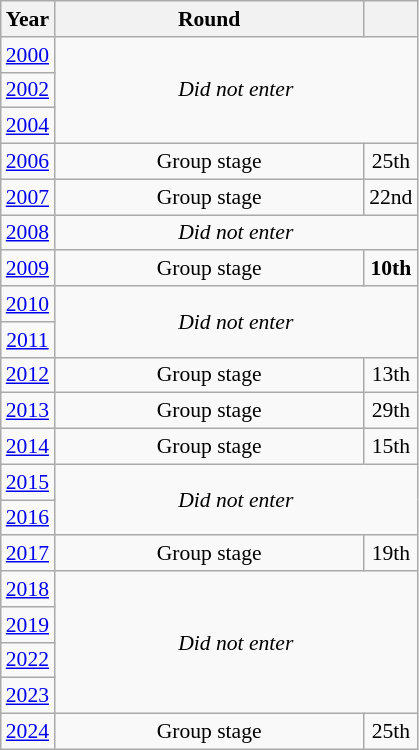<table class="wikitable" style="text-align: center; font-size:90%">
<tr>
<th>Year</th>
<th style="width:200px">Round</th>
<th></th>
</tr>
<tr>
<td><a href='#'>2000</a></td>
<td colspan="2" rowspan="3"><em>Did not enter</em></td>
</tr>
<tr>
<td><a href='#'>2002</a></td>
</tr>
<tr>
<td><a href='#'>2004</a></td>
</tr>
<tr>
<td><a href='#'>2006</a></td>
<td>Group stage</td>
<td>25th</td>
</tr>
<tr>
<td><a href='#'>2007</a></td>
<td>Group stage</td>
<td>22nd</td>
</tr>
<tr>
<td><a href='#'>2008</a></td>
<td colspan="2"><em>Did not enter</em></td>
</tr>
<tr>
<td><a href='#'>2009</a></td>
<td>Group stage</td>
<td><strong>10th</strong></td>
</tr>
<tr>
<td><a href='#'>2010</a></td>
<td colspan="2" rowspan="2"><em>Did not enter</em></td>
</tr>
<tr>
<td><a href='#'>2011</a></td>
</tr>
<tr>
<td><a href='#'>2012</a></td>
<td>Group stage</td>
<td>13th</td>
</tr>
<tr>
<td><a href='#'>2013</a></td>
<td>Group stage</td>
<td>29th</td>
</tr>
<tr>
<td><a href='#'>2014</a></td>
<td>Group stage</td>
<td>15th</td>
</tr>
<tr>
<td><a href='#'>2015</a></td>
<td colspan="2" rowspan="2"><em>Did not enter</em></td>
</tr>
<tr>
<td><a href='#'>2016</a></td>
</tr>
<tr>
<td><a href='#'>2017</a></td>
<td>Group stage</td>
<td>19th</td>
</tr>
<tr>
<td><a href='#'>2018</a></td>
<td colspan="2" rowspan="4"><em>Did not enter</em></td>
</tr>
<tr>
<td><a href='#'>2019</a></td>
</tr>
<tr>
<td><a href='#'>2022</a></td>
</tr>
<tr>
<td><a href='#'>2023</a></td>
</tr>
<tr>
<td><a href='#'>2024</a></td>
<td>Group stage</td>
<td>25th</td>
</tr>
</table>
